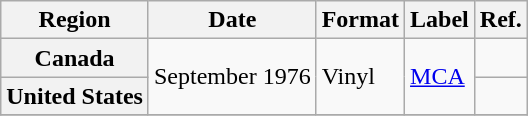<table class="wikitable plainrowheaders">
<tr>
<th scope="col">Region</th>
<th scope="col">Date</th>
<th scope="col">Format</th>
<th scope="col">Label</th>
<th scope="col">Ref.</th>
</tr>
<tr>
<th scope="row">Canada</th>
<td rowspan="2">September 1976</td>
<td rowspan="2">Vinyl</td>
<td rowspan="2"><a href='#'>MCA</a></td>
<td></td>
</tr>
<tr>
<th scope="row">United States</th>
<td></td>
</tr>
<tr>
</tr>
</table>
